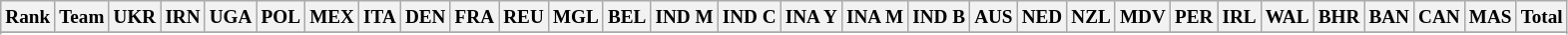<table class="wikitable" style="font-size:80%; text-align:center">
<tr>
<th>Rank</th>
<th>Team</th>
<th>UKR</th>
<th>IRN</th>
<th>UGA</th>
<th>POL</th>
<th>MEX</th>
<th>ITA</th>
<th>DEN</th>
<th>FRA</th>
<th>REU</th>
<th>MGL</th>
<th>BEL</th>
<th>IND M</th>
<th>IND C</th>
<th>INA Y</th>
<th>INA M</th>
<th>IND B</th>
<th>AUS</th>
<th>NED</th>
<th>NZL</th>
<th>MDV</th>
<th>PER</th>
<th>IRL</th>
<th>WAL</th>
<th>BHR</th>
<th>BAN</th>
<th>CAN</th>
<th>MAS</th>
<th>Total</th>
</tr>
<tr>
</tr>
<tr>
</tr>
<tr>
</tr>
<tr>
</tr>
<tr>
</tr>
<tr>
</tr>
<tr>
</tr>
<tr>
</tr>
<tr>
</tr>
<tr>
</tr>
<tr>
</tr>
<tr>
</tr>
<tr>
</tr>
<tr>
</tr>
<tr>
</tr>
<tr>
</tr>
<tr>
</tr>
<tr>
</tr>
<tr>
</tr>
<tr>
</tr>
<tr>
</tr>
<tr>
</tr>
</table>
